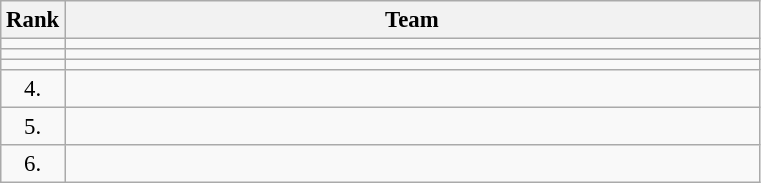<table class="wikitable" style="font-size:95%;">
<tr>
<th>Rank</th>
<th align="left" style="width: 30em">Team</th>
</tr>
<tr>
<td align="center"></td>
<td></td>
</tr>
<tr>
<td align="center"></td>
<td></td>
</tr>
<tr>
<td align="center"></td>
<td></td>
</tr>
<tr>
<td rowspan=1 align="center">4.</td>
<td></td>
</tr>
<tr>
<td rowspan=1 align="center">5.</td>
<td></td>
</tr>
<tr>
<td rowspan=1 align="center">6.</td>
<td></td>
</tr>
</table>
